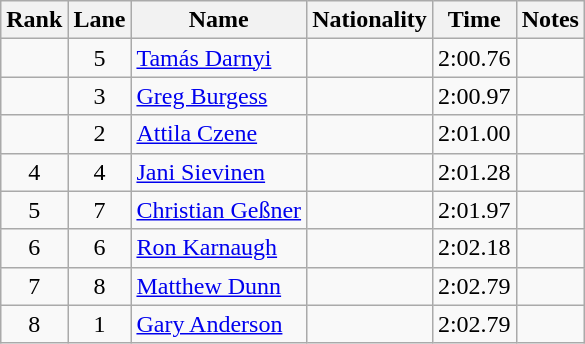<table class="wikitable sortable" style="text-align:center">
<tr>
<th>Rank</th>
<th>Lane</th>
<th>Name</th>
<th>Nationality</th>
<th>Time</th>
<th>Notes</th>
</tr>
<tr>
<td></td>
<td>5</td>
<td align=left><a href='#'>Tamás Darnyi</a></td>
<td align=left></td>
<td>2:00.76</td>
<td></td>
</tr>
<tr>
<td></td>
<td>3</td>
<td align=left><a href='#'>Greg Burgess</a></td>
<td align=left></td>
<td>2:00.97</td>
<td></td>
</tr>
<tr>
<td></td>
<td>2</td>
<td align=left><a href='#'>Attila Czene</a></td>
<td align=left></td>
<td>2:01.00</td>
<td></td>
</tr>
<tr>
<td>4</td>
<td>4</td>
<td align=left><a href='#'>Jani Sievinen</a></td>
<td align=left></td>
<td>2:01.28</td>
<td></td>
</tr>
<tr>
<td>5</td>
<td>7</td>
<td align=left><a href='#'>Christian Geßner</a></td>
<td align=left></td>
<td>2:01.97</td>
<td></td>
</tr>
<tr>
<td>6</td>
<td>6</td>
<td align=left><a href='#'>Ron Karnaugh</a></td>
<td align=left></td>
<td>2:02.18</td>
<td></td>
</tr>
<tr>
<td>7</td>
<td>8</td>
<td align=left><a href='#'>Matthew Dunn</a></td>
<td align=left></td>
<td>2:02.79</td>
<td></td>
</tr>
<tr>
<td>8</td>
<td>1</td>
<td align=left><a href='#'>Gary Anderson</a></td>
<td align=left></td>
<td>2:02.79</td>
<td></td>
</tr>
</table>
